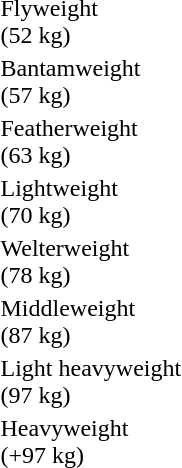<table>
<tr>
<td>Flyweight<br>(52 kg)</td>
<td></td>
<td></td>
<td></td>
</tr>
<tr>
<td>Bantamweight<br>(57 kg)</td>
<td></td>
<td></td>
<td></td>
</tr>
<tr>
<td>Featherweight<br>(63 kg)</td>
<td></td>
<td></td>
<td></td>
</tr>
<tr>
<td>Lightweight<br>(70 kg)</td>
<td></td>
<td></td>
<td></td>
</tr>
<tr>
<td>Welterweight<br>(78 kg)</td>
<td></td>
<td></td>
<td></td>
</tr>
<tr>
<td>Middleweight<br>(87 kg)</td>
<td></td>
<td></td>
<td></td>
</tr>
<tr>
<td>Light heavyweight<br>(97 kg)</td>
<td></td>
<td></td>
<td></td>
</tr>
<tr>
<td>Heavyweight<br>(+97 kg)</td>
<td></td>
<td></td>
<td></td>
</tr>
</table>
